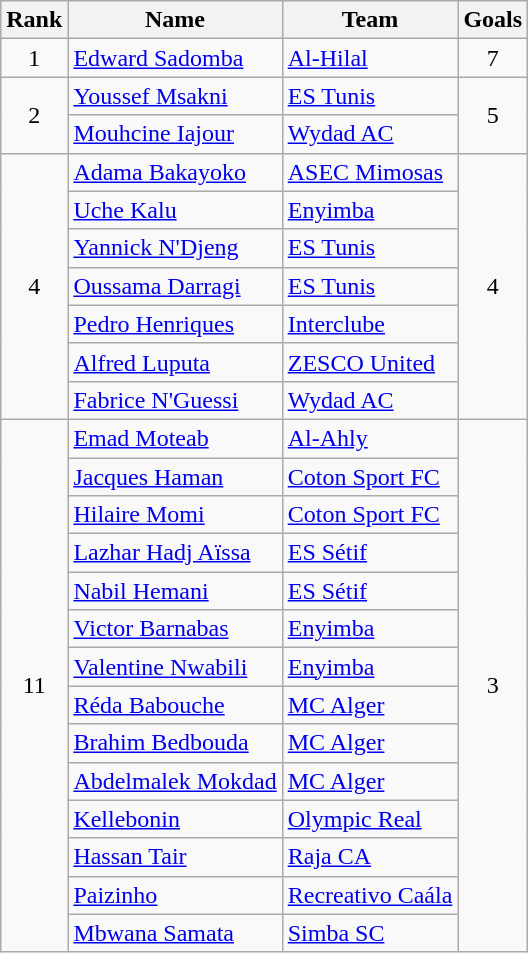<table class="wikitable" style="text-align:center">
<tr>
<th>Rank</th>
<th>Name</th>
<th>Team</th>
<th>Goals</th>
</tr>
<tr>
<td rowspan=1>1</td>
<td style="text-align:left;"> <a href='#'>Edward Sadomba</a></td>
<td style="text-align:left;"> <a href='#'>Al-Hilal</a></td>
<td>7</td>
</tr>
<tr>
<td rowspan=2>2</td>
<td style="text-align:left;"> <a href='#'>Youssef Msakni</a></td>
<td style="text-align:left;"> <a href='#'>ES Tunis</a></td>
<td rowspan=2>5</td>
</tr>
<tr>
<td style="text-align:left;"> <a href='#'>Mouhcine Iajour</a></td>
<td style="text-align:left;"> <a href='#'>Wydad AC</a></td>
</tr>
<tr>
<td rowspan=7>4</td>
<td style="text-align:left;"> <a href='#'>Adama Bakayoko</a></td>
<td style="text-align:left;"> <a href='#'>ASEC Mimosas</a></td>
<td rowspan=7>4</td>
</tr>
<tr>
<td style="text-align:left;"> <a href='#'>Uche Kalu</a></td>
<td style="text-align:left;"> <a href='#'>Enyimba</a></td>
</tr>
<tr>
<td style="text-align:left;"> <a href='#'>Yannick N'Djeng</a></td>
<td style="text-align:left;"> <a href='#'>ES Tunis</a></td>
</tr>
<tr>
<td style="text-align:left;"> <a href='#'>Oussama Darragi</a></td>
<td style="text-align:left;"> <a href='#'>ES Tunis</a></td>
</tr>
<tr>
<td style="text-align:left;"> <a href='#'>Pedro Henriques</a></td>
<td style="text-align:left;"> <a href='#'>Interclube</a></td>
</tr>
<tr>
<td style="text-align:left;"> <a href='#'>Alfred Luputa</a></td>
<td style="text-align:left;"> <a href='#'>ZESCO United</a></td>
</tr>
<tr>
<td style="text-align:left;"> <a href='#'>Fabrice N'Guessi</a></td>
<td style="text-align:left;"> <a href='#'>Wydad AC</a></td>
</tr>
<tr>
<td rowspan=14>11</td>
<td style="text-align:left;"> <a href='#'>Emad Moteab</a></td>
<td style="text-align:left;"> <a href='#'>Al-Ahly</a></td>
<td rowspan=14>3</td>
</tr>
<tr>
<td style="text-align:left;"> <a href='#'>Jacques Haman</a></td>
<td style="text-align:left;"> <a href='#'>Coton Sport FC</a></td>
</tr>
<tr>
<td style="text-align:left;"> <a href='#'>Hilaire Momi</a></td>
<td style="text-align:left;"> <a href='#'>Coton Sport FC</a></td>
</tr>
<tr>
<td style="text-align:left;"> <a href='#'>Lazhar Hadj Aïssa</a></td>
<td style="text-align:left;"> <a href='#'>ES Sétif</a></td>
</tr>
<tr>
<td style="text-align:left;"> <a href='#'>Nabil Hemani</a></td>
<td style="text-align:left;"> <a href='#'>ES Sétif</a></td>
</tr>
<tr>
<td style="text-align:left;"> <a href='#'>Victor Barnabas</a></td>
<td style="text-align:left;"> <a href='#'>Enyimba</a></td>
</tr>
<tr>
<td style="text-align:left;"> <a href='#'>Valentine Nwabili</a></td>
<td style="text-align:left;"> <a href='#'>Enyimba</a></td>
</tr>
<tr>
<td style="text-align:left;"> <a href='#'>Réda Babouche</a></td>
<td style="text-align:left;"> <a href='#'>MC Alger</a></td>
</tr>
<tr>
<td style="text-align:left;"> <a href='#'>Brahim Bedbouda</a></td>
<td style="text-align:left;"> <a href='#'>MC Alger</a></td>
</tr>
<tr>
<td style="text-align:left;"> <a href='#'>Abdelmalek Mokdad</a></td>
<td style="text-align:left;"> <a href='#'>MC Alger</a></td>
</tr>
<tr>
<td style="text-align:left;"> <a href='#'>Kellebonin</a></td>
<td style="text-align:left;"> <a href='#'>Olympic Real</a></td>
</tr>
<tr>
<td style="text-align:left;"> <a href='#'>Hassan Tair</a></td>
<td style="text-align:left;"> <a href='#'>Raja CA</a></td>
</tr>
<tr>
<td style="text-align:left;"> <a href='#'>Paizinho</a></td>
<td style="text-align:left;"> <a href='#'>Recreativo Caála</a></td>
</tr>
<tr>
<td style="text-align:left;"> <a href='#'>Mbwana Samata</a></td>
<td style="text-align:left;"> <a href='#'>Simba SC</a></td>
</tr>
</table>
